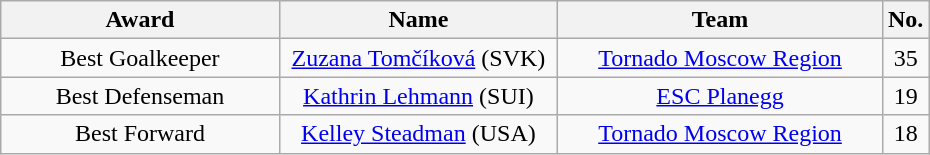<table class="wikitable">
<tr>
<th width="30%">Award</th>
<th width="30%">Name</th>
<th width="35%">Team</th>
<th width="5%">No.</th>
</tr>
<tr align="center">
<td>Best Goalkeeper</td>
<td><a href='#'>Zuzana Tomčíková</a> (SVK)</td>
<td> <a href='#'>Tornado Moscow Region</a></td>
<td>35</td>
</tr>
<tr align="center">
<td>Best Defenseman</td>
<td><a href='#'>Kathrin Lehmann</a> (SUI)</td>
<td> <a href='#'>ESC Planegg</a></td>
<td>19</td>
</tr>
<tr align="center">
<td>Best Forward</td>
<td><a href='#'>Kelley Steadman</a> (USA)</td>
<td> <a href='#'>Tornado Moscow Region</a></td>
<td>18</td>
</tr>
</table>
